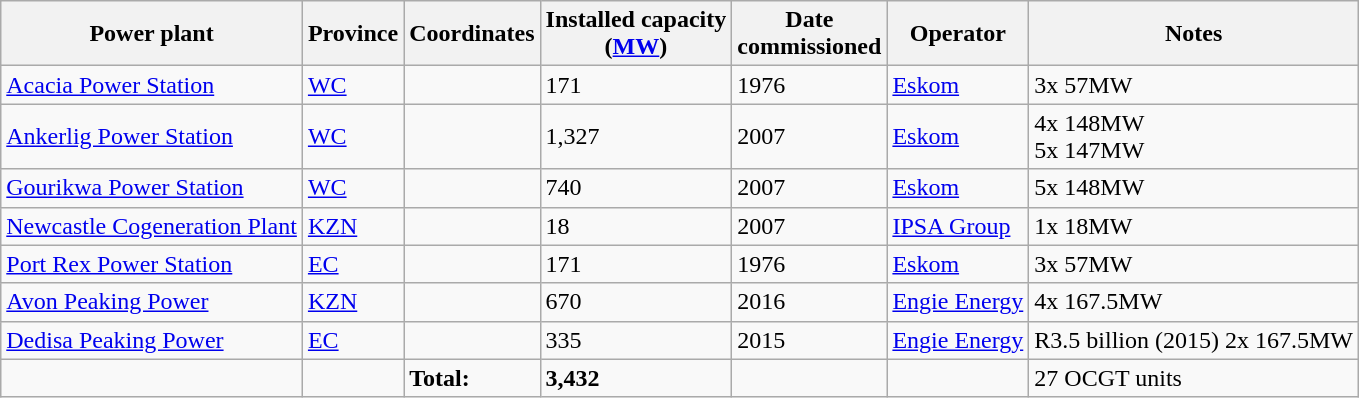<table class="wikitable">
<tr>
<th>Power plant</th>
<th>Province</th>
<th>Coordinates</th>
<th>Installed capacity<br>(<a href='#'>MW</a>)</th>
<th>Date<br>commissioned</th>
<th>Operator</th>
<th>Notes</th>
</tr>
<tr>
<td><a href='#'>Acacia Power Station</a></td>
<td><a href='#'>WC</a></td>
<td></td>
<td>171</td>
<td>1976</td>
<td><a href='#'>Eskom</a></td>
<td> 3x 57MW</td>
</tr>
<tr>
<td><a href='#'>Ankerlig Power Station</a></td>
<td><a href='#'>WC</a></td>
<td></td>
<td>1,327</td>
<td>2007</td>
<td><a href='#'>Eskom</a></td>
<td> 4x 148MW<br>5x 147MW</td>
</tr>
<tr>
<td><a href='#'>Gourikwa Power Station</a></td>
<td><a href='#'>WC</a></td>
<td></td>
<td>740</td>
<td>2007</td>
<td><a href='#'>Eskom</a></td>
<td> 5x 148MW</td>
</tr>
<tr>
<td><a href='#'>Newcastle Cogeneration Plant</a></td>
<td><a href='#'>KZN</a></td>
<td></td>
<td>18</td>
<td>2007</td>
<td><a href='#'>IPSA Group</a></td>
<td> 1x 18MW</td>
</tr>
<tr>
<td><a href='#'>Port Rex Power Station</a></td>
<td><a href='#'>EC</a></td>
<td></td>
<td>171</td>
<td>1976</td>
<td><a href='#'>Eskom</a></td>
<td> 3x 57MW</td>
</tr>
<tr>
<td><a href='#'>Avon Peaking Power</a></td>
<td><a href='#'>KZN</a></td>
<td></td>
<td>670</td>
<td>2016</td>
<td><a href='#'>Engie Energy</a></td>
<td> 4x 167.5MW</td>
</tr>
<tr>
<td><a href='#'>Dedisa Peaking Power</a></td>
<td><a href='#'>EC</a></td>
<td></td>
<td>335</td>
<td>2015</td>
<td><a href='#'>Engie Energy</a></td>
<td>R3.5 billion (2015) 2x 167.5MW</td>
</tr>
<tr>
<td></td>
<td></td>
<td><strong>Total:</strong></td>
<td><strong>3,432</strong></td>
<td></td>
<td></td>
<td>27 OCGT units</td>
</tr>
</table>
